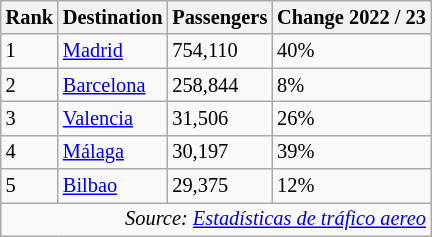<table class="wikitable" style="font-size: 85%; width:align">
<tr>
<th>Rank</th>
<th>Destination</th>
<th>Passengers</th>
<th>Change 2022 / 23</th>
</tr>
<tr>
<td>1</td>
<td> <a href='#'>Madrid</a></td>
<td>754,110</td>
<td> 40%</td>
</tr>
<tr>
<td>2</td>
<td> <a href='#'>Barcelona</a></td>
<td>258,844</td>
<td> 8%</td>
</tr>
<tr>
<td>3</td>
<td> <a href='#'>Valencia</a></td>
<td>31,506</td>
<td> 26%</td>
</tr>
<tr>
<td>4</td>
<td> <a href='#'>Málaga</a></td>
<td>30,197</td>
<td> 39%</td>
</tr>
<tr>
<td>5</td>
<td> <a href='#'>Bilbao</a></td>
<td>29,375</td>
<td> 12%</td>
</tr>
<tr>
<td colspan="4" style="text-align:right;"><em>Source: <a href='#'>Estadísticas de tráfico aereo</a></em></td>
</tr>
</table>
